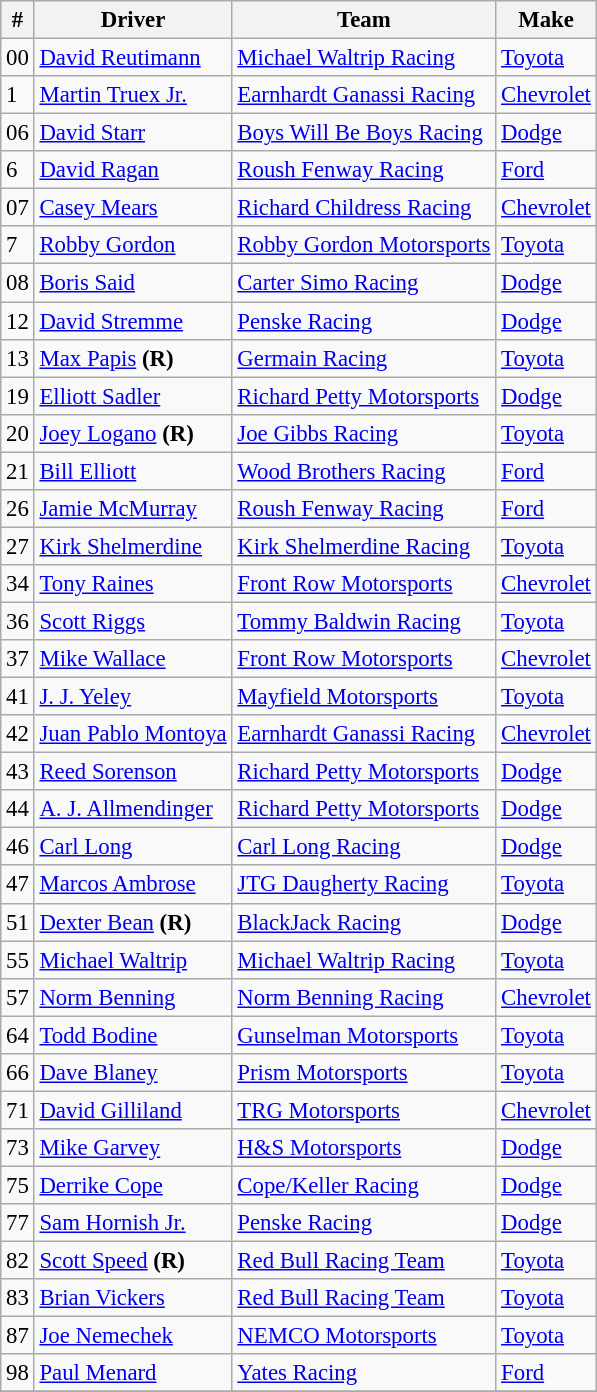<table class="wikitable" style="font-size:95%">
<tr>
<th>#</th>
<th>Driver</th>
<th>Team</th>
<th>Make</th>
</tr>
<tr>
<td>00</td>
<td><a href='#'>David Reutimann</a></td>
<td><a href='#'>Michael Waltrip Racing</a></td>
<td><a href='#'>Toyota</a></td>
</tr>
<tr>
<td>1</td>
<td><a href='#'>Martin Truex Jr.</a></td>
<td><a href='#'>Earnhardt Ganassi Racing</a></td>
<td><a href='#'>Chevrolet</a></td>
</tr>
<tr>
<td>06</td>
<td><a href='#'>David Starr</a></td>
<td><a href='#'>Boys Will Be Boys Racing</a></td>
<td><a href='#'>Dodge</a></td>
</tr>
<tr>
<td>6</td>
<td><a href='#'>David Ragan</a></td>
<td><a href='#'>Roush Fenway Racing</a></td>
<td><a href='#'>Ford</a></td>
</tr>
<tr>
<td>07</td>
<td><a href='#'>Casey Mears</a></td>
<td><a href='#'>Richard Childress Racing</a></td>
<td><a href='#'>Chevrolet</a></td>
</tr>
<tr>
<td>7</td>
<td><a href='#'>Robby Gordon</a></td>
<td><a href='#'>Robby Gordon Motorsports</a></td>
<td><a href='#'>Toyota</a></td>
</tr>
<tr>
<td>08</td>
<td><a href='#'>Boris Said</a></td>
<td><a href='#'>Carter Simo Racing</a></td>
<td><a href='#'>Dodge</a></td>
</tr>
<tr>
<td>12</td>
<td><a href='#'>David Stremme</a></td>
<td><a href='#'>Penske Racing</a></td>
<td><a href='#'>Dodge</a></td>
</tr>
<tr>
<td>13</td>
<td><a href='#'>Max Papis</a> <strong>(R)</strong></td>
<td><a href='#'>Germain Racing</a></td>
<td><a href='#'>Toyota</a></td>
</tr>
<tr>
<td>19</td>
<td><a href='#'>Elliott Sadler</a></td>
<td><a href='#'>Richard Petty Motorsports</a></td>
<td><a href='#'>Dodge</a></td>
</tr>
<tr>
<td>20</td>
<td><a href='#'>Joey Logano</a> <strong>(R)</strong></td>
<td><a href='#'>Joe Gibbs Racing</a></td>
<td><a href='#'>Toyota</a></td>
</tr>
<tr>
<td>21</td>
<td><a href='#'>Bill Elliott</a></td>
<td><a href='#'>Wood Brothers Racing</a></td>
<td><a href='#'>Ford</a></td>
</tr>
<tr>
<td>26</td>
<td><a href='#'>Jamie McMurray</a></td>
<td><a href='#'>Roush Fenway Racing</a></td>
<td><a href='#'>Ford</a></td>
</tr>
<tr>
<td>27</td>
<td><a href='#'>Kirk Shelmerdine</a></td>
<td><a href='#'>Kirk Shelmerdine Racing</a></td>
<td><a href='#'>Toyota</a></td>
</tr>
<tr>
<td>34</td>
<td><a href='#'>Tony Raines</a></td>
<td><a href='#'>Front Row Motorsports</a></td>
<td><a href='#'>Chevrolet</a></td>
</tr>
<tr>
<td>36</td>
<td><a href='#'>Scott Riggs</a></td>
<td><a href='#'>Tommy Baldwin Racing</a></td>
<td><a href='#'>Toyota</a></td>
</tr>
<tr>
<td>37</td>
<td><a href='#'>Mike Wallace</a></td>
<td><a href='#'>Front Row Motorsports</a></td>
<td><a href='#'>Chevrolet</a></td>
</tr>
<tr>
<td>41</td>
<td><a href='#'>J. J. Yeley</a></td>
<td><a href='#'>Mayfield Motorsports</a></td>
<td><a href='#'>Toyota</a></td>
</tr>
<tr>
<td>42</td>
<td><a href='#'>Juan Pablo Montoya</a></td>
<td><a href='#'>Earnhardt Ganassi Racing</a></td>
<td><a href='#'>Chevrolet</a></td>
</tr>
<tr>
<td>43</td>
<td><a href='#'>Reed Sorenson</a></td>
<td><a href='#'>Richard Petty Motorsports</a></td>
<td><a href='#'>Dodge</a></td>
</tr>
<tr>
<td>44</td>
<td><a href='#'>A. J. Allmendinger</a></td>
<td><a href='#'>Richard Petty Motorsports</a></td>
<td><a href='#'>Dodge</a></td>
</tr>
<tr>
<td>46</td>
<td><a href='#'>Carl Long</a></td>
<td><a href='#'>Carl Long Racing</a></td>
<td><a href='#'>Dodge</a></td>
</tr>
<tr>
<td>47</td>
<td><a href='#'>Marcos Ambrose</a></td>
<td><a href='#'>JTG Daugherty Racing</a></td>
<td><a href='#'>Toyota</a></td>
</tr>
<tr>
<td>51</td>
<td><a href='#'>Dexter Bean</a> <strong>(R)</strong></td>
<td><a href='#'>BlackJack Racing</a></td>
<td><a href='#'>Dodge</a></td>
</tr>
<tr>
<td>55</td>
<td><a href='#'>Michael Waltrip</a></td>
<td><a href='#'>Michael Waltrip Racing</a></td>
<td><a href='#'>Toyota</a></td>
</tr>
<tr>
<td>57</td>
<td><a href='#'>Norm Benning</a></td>
<td><a href='#'>Norm Benning Racing</a></td>
<td><a href='#'>Chevrolet</a></td>
</tr>
<tr>
<td>64</td>
<td><a href='#'>Todd Bodine</a></td>
<td><a href='#'>Gunselman Motorsports</a></td>
<td><a href='#'>Toyota</a></td>
</tr>
<tr>
<td>66</td>
<td><a href='#'>Dave Blaney</a></td>
<td><a href='#'>Prism Motorsports</a></td>
<td><a href='#'>Toyota</a></td>
</tr>
<tr>
<td>71</td>
<td><a href='#'>David Gilliland</a></td>
<td><a href='#'>TRG Motorsports</a></td>
<td><a href='#'>Chevrolet</a></td>
</tr>
<tr>
<td>73</td>
<td><a href='#'>Mike Garvey</a></td>
<td><a href='#'>H&S Motorsports</a></td>
<td><a href='#'>Dodge</a></td>
</tr>
<tr>
<td>75</td>
<td><a href='#'>Derrike Cope</a></td>
<td><a href='#'>Cope/Keller Racing</a></td>
<td><a href='#'>Dodge</a></td>
</tr>
<tr>
<td>77</td>
<td><a href='#'>Sam Hornish Jr.</a></td>
<td><a href='#'>Penske Racing</a></td>
<td><a href='#'>Dodge</a></td>
</tr>
<tr>
<td>82</td>
<td><a href='#'>Scott Speed</a> <strong>(R)</strong></td>
<td><a href='#'>Red Bull Racing Team</a></td>
<td><a href='#'>Toyota</a></td>
</tr>
<tr>
<td>83</td>
<td><a href='#'>Brian Vickers</a></td>
<td><a href='#'>Red Bull Racing Team</a></td>
<td><a href='#'>Toyota</a></td>
</tr>
<tr>
<td>87</td>
<td><a href='#'>Joe Nemechek</a></td>
<td><a href='#'>NEMCO Motorsports</a></td>
<td><a href='#'>Toyota</a></td>
</tr>
<tr>
<td>98</td>
<td><a href='#'>Paul Menard</a></td>
<td><a href='#'>Yates Racing</a></td>
<td><a href='#'>Ford</a></td>
</tr>
<tr>
</tr>
</table>
